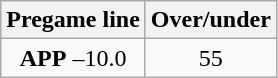<table class="wikitable">
<tr align="center">
<th style=>Pregame line</th>
<th style=>Over/under</th>
</tr>
<tr align="center">
<td><strong>APP</strong> –10.0</td>
<td>55</td>
</tr>
</table>
